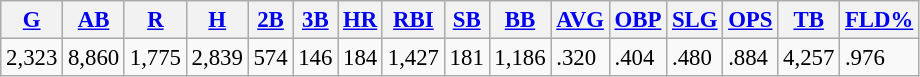<table class="wikitable"  style="font-size:95%;text-align:center:">
<tr>
<th><a href='#'>G</a></th>
<th><a href='#'>AB</a></th>
<th><a href='#'>R</a></th>
<th><a href='#'>H</a></th>
<th><a href='#'>2B</a></th>
<th><a href='#'>3B</a></th>
<th><a href='#'>HR</a></th>
<th><a href='#'>RBI</a></th>
<th><a href='#'>SB</a></th>
<th><a href='#'>BB</a></th>
<th><a href='#'>AVG</a></th>
<th><a href='#'>OBP</a></th>
<th><a href='#'>SLG</a></th>
<th><a href='#'>OPS</a></th>
<th><a href='#'>TB</a></th>
<th><a href='#'>FLD%</a></th>
</tr>
<tr>
<td>2,323</td>
<td>8,860</td>
<td>1,775</td>
<td>2,839</td>
<td>574</td>
<td>146</td>
<td>184</td>
<td>1,427</td>
<td>181</td>
<td>1,186</td>
<td>.320</td>
<td>.404</td>
<td>.480</td>
<td>.884</td>
<td>4,257</td>
<td>.976</td>
</tr>
</table>
